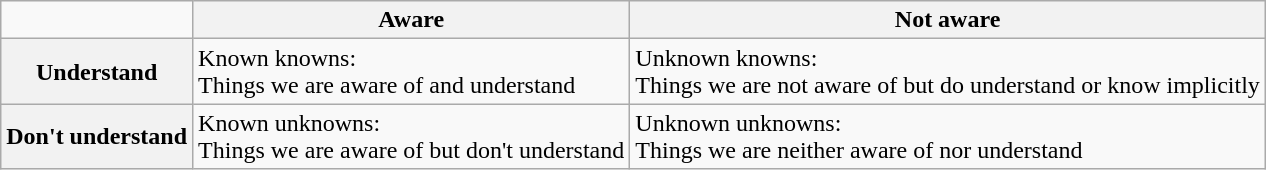<table class="wikitable">
<tr>
<td></td>
<th>Aware</th>
<th>Not aware</th>
</tr>
<tr>
<th>Understand</th>
<td>Known knowns: <br>Things we are aware of and understand</td>
<td>Unknown knowns: <br>Things we are not aware of but do understand or know implicitly</td>
</tr>
<tr>
<th>Don't understand</th>
<td>Known unknowns: <br>Things we are aware of but don't understand</td>
<td>Unknown unknowns: <br>Things we are neither aware of nor understand</td>
</tr>
</table>
